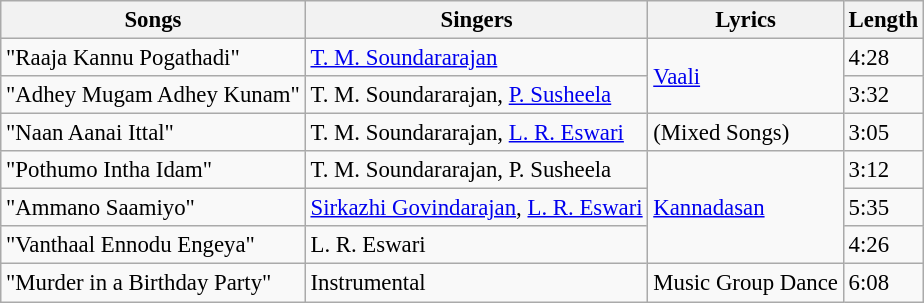<table class="wikitable" style="font-size:95%;">
<tr>
<th>Songs</th>
<th>Singers</th>
<th>Lyrics</th>
<th>Length</th>
</tr>
<tr>
<td>"Raaja Kannu Pogathadi"</td>
<td><a href='#'>T. M. Soundararajan</a></td>
<td rowspan=2><a href='#'>Vaali</a></td>
<td>4:28</td>
</tr>
<tr>
<td>"Adhey Mugam Adhey Kunam"</td>
<td>T. M. Soundararajan, <a href='#'>P. Susheela</a></td>
<td>3:32</td>
</tr>
<tr>
<td>"Naan Aanai Ittal"</td>
<td>T. M. Soundararajan, <a href='#'>L. R. Eswari</a></td>
<td>(Mixed Songs)</td>
<td>3:05</td>
</tr>
<tr>
<td>"Pothumo Intha Idam"</td>
<td>T. M. Soundararajan, P. Susheela</td>
<td rowspan=3><a href='#'>Kannadasan</a></td>
<td>3:12</td>
</tr>
<tr>
<td>"Ammano Saamiyo"</td>
<td><a href='#'>Sirkazhi Govindarajan</a>, <a href='#'>L. R. Eswari</a></td>
<td>5:35</td>
</tr>
<tr>
<td>"Vanthaal Ennodu Engeya"</td>
<td>L. R. Eswari</td>
<td>4:26</td>
</tr>
<tr>
<td>"Murder in a Birthday Party"</td>
<td>Instrumental</td>
<td>Music Group Dance</td>
<td>6:08</td>
</tr>
</table>
